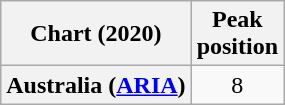<table class="wikitable sortable plainrowheaders" style="text-align:center">
<tr>
<th scope="col">Chart (2020)</th>
<th scope="col">Peak<br> position</th>
</tr>
<tr>
<th scope="row">Australia (<a href='#'>ARIA</a>)</th>
<td>8</td>
</tr>
</table>
